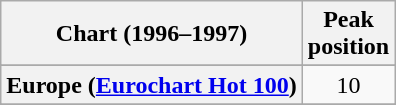<table class="wikitable sortable plainrowheaders" style="text-align:center">
<tr>
<th scope="col">Chart (1996–1997)</th>
<th scope="col">Peak<br>position</th>
</tr>
<tr>
</tr>
<tr>
</tr>
<tr>
<th scope="row">Europe (<a href='#'>Eurochart Hot 100</a>)</th>
<td>10</td>
</tr>
<tr>
</tr>
<tr>
</tr>
<tr>
</tr>
</table>
